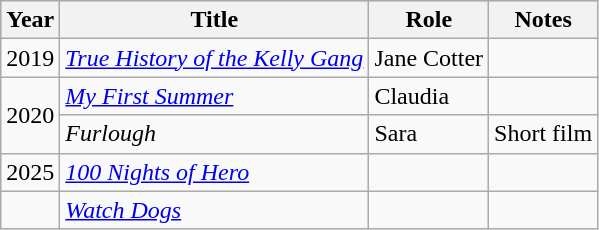<table class="wikitable">
<tr style="background:#ccc; text-align:center;">
<th>Year</th>
<th>Title</th>
<th>Role</th>
<th>Notes</th>
</tr>
<tr>
<td>2019</td>
<td><em><a href='#'>True History of the Kelly Gang</a></em></td>
<td>Jane Cotter</td>
<td></td>
</tr>
<tr>
<td rowspan="2">2020</td>
<td><em><a href='#'>My First Summer</a></em></td>
<td>Claudia</td>
<td></td>
</tr>
<tr>
<td><em>Furlough</em></td>
<td>Sara</td>
<td>Short film</td>
</tr>
<tr>
<td>2025</td>
<td><em><a href='#'>100 Nights of Hero</a></em></td>
<td></td>
<td></td>
</tr>
<tr>
<td></td>
<td><em><a href='#'>Watch Dogs</a></em></td>
<td></td>
<td></td>
</tr>
</table>
